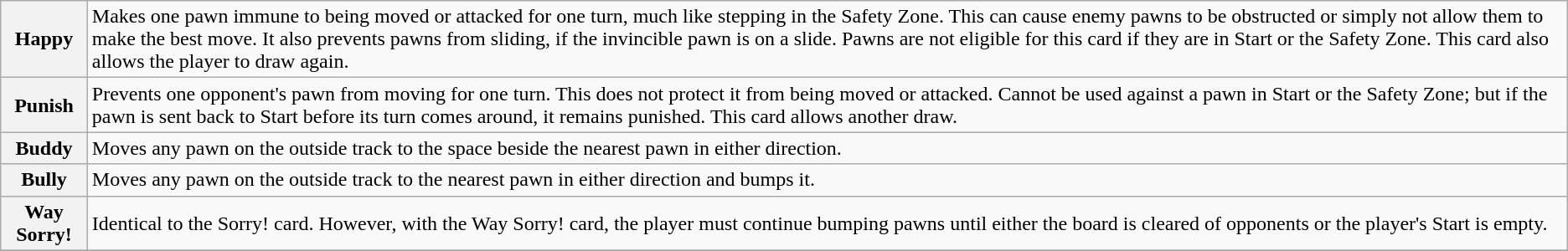<table class="wikitable">
<tr>
<th>Happy</th>
<td>Makes one pawn immune to being moved or attacked for one turn, much like stepping in the Safety Zone. This can cause enemy pawns to be obstructed or simply not allow them to make the best move. It also prevents pawns from sliding, if the invincible pawn is on a slide. Pawns are not eligible for this card if they are in Start or the Safety Zone. This card also allows the player to draw again.</td>
</tr>
<tr>
<th>Punish</th>
<td>Prevents one opponent's pawn from moving for one turn. This does not protect it from being moved or attacked. Cannot be used against a pawn in Start or the Safety Zone; but if the pawn is sent back to Start before its turn comes around, it remains punished. This card allows another draw.</td>
</tr>
<tr>
<th>Buddy</th>
<td>Moves any pawn on the outside track to the space beside the nearest pawn in either direction.</td>
</tr>
<tr>
<th>Bully</th>
<td>Moves any pawn on the outside track to the nearest pawn in either direction and bumps it.</td>
</tr>
<tr>
<th>Way Sorry!</th>
<td>Identical to the Sorry! card. However, with the Way Sorry! card, the player must continue bumping pawns until either the board is cleared of opponents or the player's Start is empty.</td>
</tr>
<tr>
</tr>
</table>
